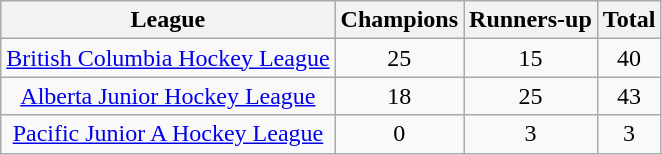<table class="wikitable sortable">
<tr>
<th>League</th>
<th>Champions</th>
<th>Runners-up</th>
<th>Total</th>
</tr>
<tr style="text-align: center;">
<td><a href='#'>British Columbia Hockey League</a></td>
<td>25</td>
<td>15</td>
<td>40</td>
</tr>
<tr style="text-align: center;">
<td><a href='#'>Alberta Junior Hockey League</a></td>
<td>18</td>
<td>25</td>
<td>43</td>
</tr>
<tr style="text-align: center;">
<td><a href='#'>Pacific Junior A Hockey League</a></td>
<td>0</td>
<td>3</td>
<td>3</td>
</tr>
</table>
